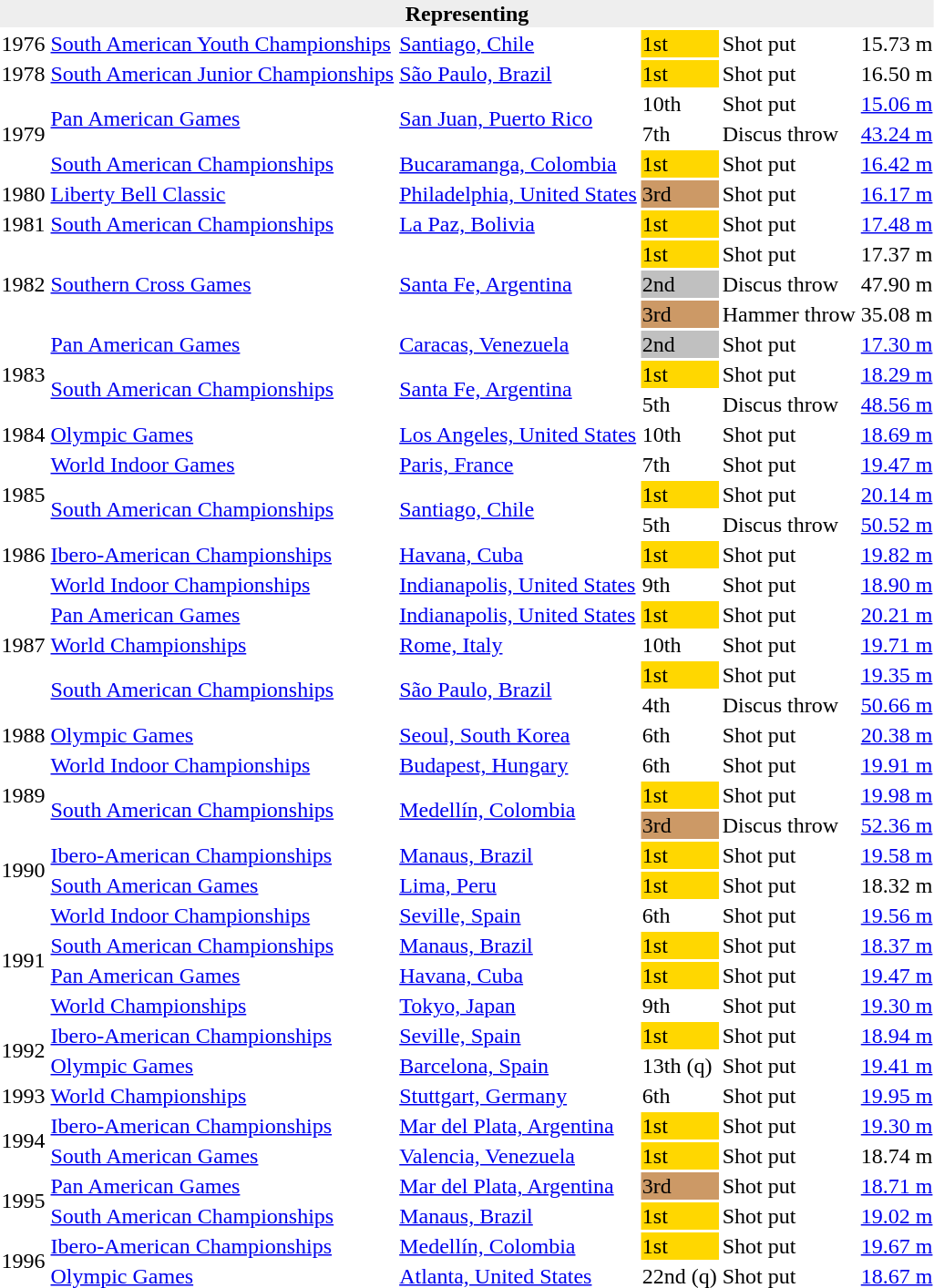<table>
<tr>
<th bgcolor="#eeeeee" colspan="6">Representing </th>
</tr>
<tr>
<td>1976</td>
<td><a href='#'>South American Youth Championships</a></td>
<td><a href='#'>Santiago, Chile</a></td>
<td bgcolor=gold>1st</td>
<td>Shot put</td>
<td>15.73 m</td>
</tr>
<tr>
<td>1978</td>
<td><a href='#'>South American Junior Championships</a></td>
<td><a href='#'>São Paulo, Brazil</a></td>
<td bgcolor=gold>1st</td>
<td>Shot put</td>
<td>16.50 m</td>
</tr>
<tr>
<td rowspan=3>1979</td>
<td rowspan=2><a href='#'>Pan American Games</a></td>
<td rowspan=2><a href='#'>San Juan, Puerto Rico</a></td>
<td>10th</td>
<td>Shot put</td>
<td><a href='#'>15.06 m</a></td>
</tr>
<tr>
<td>7th</td>
<td>Discus throw</td>
<td><a href='#'>43.24 m</a></td>
</tr>
<tr>
<td><a href='#'>South American Championships</a></td>
<td><a href='#'>Bucaramanga, Colombia</a></td>
<td bgcolor=gold>1st</td>
<td>Shot put</td>
<td><a href='#'>16.42 m</a></td>
</tr>
<tr>
<td>1980</td>
<td><a href='#'>Liberty Bell Classic</a></td>
<td><a href='#'>Philadelphia, United States</a></td>
<td bgcolor=cc9966>3rd</td>
<td>Shot put</td>
<td><a href='#'>16.17 m</a></td>
</tr>
<tr>
<td>1981</td>
<td><a href='#'>South American Championships</a></td>
<td><a href='#'>La Paz, Bolivia</a></td>
<td bgcolor=gold>1st</td>
<td>Shot put</td>
<td><a href='#'>17.48 m</a></td>
</tr>
<tr>
<td rowspan=3>1982</td>
<td rowspan=3><a href='#'>Southern Cross Games</a></td>
<td rowspan=3><a href='#'>Santa Fe, Argentina</a></td>
<td bgcolor=gold>1st</td>
<td>Shot put</td>
<td>17.37 m</td>
</tr>
<tr>
<td bgcolor=silver>2nd</td>
<td>Discus throw</td>
<td>47.90 m</td>
</tr>
<tr>
<td bgcolor=cc9966>3rd</td>
<td>Hammer throw</td>
<td>35.08 m</td>
</tr>
<tr>
<td rowspan=3>1983</td>
<td><a href='#'>Pan American Games</a></td>
<td><a href='#'>Caracas, Venezuela</a></td>
<td bgcolor=silver>2nd</td>
<td>Shot put</td>
<td><a href='#'>17.30 m</a></td>
</tr>
<tr>
<td rowspan=2><a href='#'>South American Championships</a></td>
<td rowspan=2><a href='#'>Santa Fe, Argentina</a></td>
<td bgcolor=gold>1st</td>
<td>Shot put</td>
<td><a href='#'>18.29 m</a></td>
</tr>
<tr>
<td>5th</td>
<td>Discus throw</td>
<td><a href='#'>48.56 m</a></td>
</tr>
<tr>
<td>1984</td>
<td><a href='#'>Olympic Games</a></td>
<td><a href='#'>Los Angeles, United States</a></td>
<td>10th</td>
<td>Shot put</td>
<td><a href='#'>18.69 m</a></td>
</tr>
<tr>
<td rowspan=3>1985</td>
<td><a href='#'>World Indoor Games</a></td>
<td><a href='#'>Paris, France</a></td>
<td>7th</td>
<td>Shot put</td>
<td><a href='#'>19.47 m</a></td>
</tr>
<tr>
<td rowspan=2><a href='#'>South American Championships</a></td>
<td rowspan=2><a href='#'>Santiago, Chile</a></td>
<td bgcolor=gold>1st</td>
<td>Shot put</td>
<td><a href='#'>20.14 m</a></td>
</tr>
<tr>
<td>5th</td>
<td>Discus throw</td>
<td><a href='#'>50.52 m</a></td>
</tr>
<tr>
<td>1986</td>
<td><a href='#'>Ibero-American Championships</a></td>
<td><a href='#'>Havana, Cuba</a></td>
<td bgcolor=gold>1st</td>
<td>Shot put</td>
<td><a href='#'>19.82 m</a></td>
</tr>
<tr>
<td rowspan=5>1987</td>
<td><a href='#'>World Indoor Championships</a></td>
<td><a href='#'>Indianapolis, United States</a></td>
<td>9th</td>
<td>Shot put</td>
<td><a href='#'>18.90 m</a></td>
</tr>
<tr>
<td><a href='#'>Pan American Games</a></td>
<td><a href='#'>Indianapolis, United States</a></td>
<td bgcolor=gold>1st</td>
<td>Shot put</td>
<td><a href='#'>20.21 m</a></td>
</tr>
<tr>
<td><a href='#'>World Championships</a></td>
<td><a href='#'>Rome, Italy</a></td>
<td>10th</td>
<td>Shot put</td>
<td><a href='#'>19.71 m</a></td>
</tr>
<tr>
<td rowspan=2><a href='#'>South American Championships</a></td>
<td rowspan=2><a href='#'>São Paulo, Brazil</a></td>
<td bgcolor=gold>1st</td>
<td>Shot put</td>
<td><a href='#'>19.35 m</a></td>
</tr>
<tr>
<td>4th</td>
<td>Discus throw</td>
<td><a href='#'>50.66 m</a></td>
</tr>
<tr>
<td>1988</td>
<td><a href='#'>Olympic Games</a></td>
<td><a href='#'>Seoul, South Korea</a></td>
<td>6th</td>
<td>Shot put</td>
<td><a href='#'>20.38 m</a></td>
</tr>
<tr>
<td rowspan=3>1989</td>
<td><a href='#'>World Indoor Championships</a></td>
<td><a href='#'>Budapest, Hungary</a></td>
<td>6th</td>
<td>Shot put</td>
<td><a href='#'>19.91 m</a></td>
</tr>
<tr>
<td rowspan=2><a href='#'>South American Championships</a></td>
<td rowspan=2><a href='#'>Medellín, Colombia</a></td>
<td bgcolor=gold>1st</td>
<td>Shot put</td>
<td><a href='#'>19.98 m</a></td>
</tr>
<tr>
<td bgcolor=cc9966>3rd</td>
<td>Discus throw</td>
<td><a href='#'>52.36 m</a></td>
</tr>
<tr>
<td rowspan=2>1990</td>
<td><a href='#'>Ibero-American Championships</a></td>
<td><a href='#'>Manaus, Brazil</a></td>
<td bgcolor=gold>1st</td>
<td>Shot put</td>
<td><a href='#'>19.58 m</a></td>
</tr>
<tr>
<td><a href='#'>South American Games</a></td>
<td><a href='#'>Lima, Peru</a></td>
<td bgcolor=gold>1st</td>
<td>Shot put</td>
<td>18.32 m</td>
</tr>
<tr>
<td rowspan=4>1991</td>
<td><a href='#'>World Indoor Championships</a></td>
<td><a href='#'>Seville, Spain</a></td>
<td>6th</td>
<td>Shot put</td>
<td><a href='#'>19.56 m</a></td>
</tr>
<tr>
<td><a href='#'>South American Championships</a></td>
<td><a href='#'>Manaus, Brazil</a></td>
<td bgcolor=gold>1st</td>
<td>Shot put</td>
<td><a href='#'>18.37 m</a></td>
</tr>
<tr>
<td><a href='#'>Pan American Games</a></td>
<td><a href='#'>Havana, Cuba</a></td>
<td bgcolor=gold>1st</td>
<td>Shot put</td>
<td><a href='#'>19.47 m</a></td>
</tr>
<tr>
<td><a href='#'>World Championships</a></td>
<td><a href='#'>Tokyo, Japan</a></td>
<td>9th</td>
<td>Shot put</td>
<td><a href='#'>19.30 m</a></td>
</tr>
<tr>
<td rowspan=2>1992</td>
<td><a href='#'>Ibero-American Championships</a></td>
<td><a href='#'>Seville, Spain</a></td>
<td bgcolor=gold>1st</td>
<td>Shot put</td>
<td><a href='#'>18.94 m</a></td>
</tr>
<tr>
<td><a href='#'>Olympic Games</a></td>
<td><a href='#'>Barcelona, Spain</a></td>
<td>13th (q)</td>
<td>Shot put</td>
<td><a href='#'>19.41 m</a></td>
</tr>
<tr>
<td>1993</td>
<td><a href='#'>World Championships</a></td>
<td><a href='#'>Stuttgart, Germany</a></td>
<td>6th</td>
<td>Shot put</td>
<td><a href='#'>19.95 m</a></td>
</tr>
<tr>
<td rowspan=2>1994</td>
<td><a href='#'>Ibero-American Championships</a></td>
<td><a href='#'>Mar del Plata, Argentina</a></td>
<td bgcolor=gold>1st</td>
<td>Shot put</td>
<td><a href='#'>19.30 m</a></td>
</tr>
<tr>
<td><a href='#'>South American Games</a></td>
<td><a href='#'>Valencia, Venezuela</a></td>
<td bgcolor=gold>1st</td>
<td>Shot put</td>
<td>18.74 m</td>
</tr>
<tr>
<td rowspan=2>1995</td>
<td><a href='#'>Pan American Games</a></td>
<td><a href='#'>Mar del Plata, Argentina</a></td>
<td bgcolor=cc9966>3rd</td>
<td>Shot put</td>
<td><a href='#'>18.71 m</a></td>
</tr>
<tr>
<td><a href='#'>South American Championships</a></td>
<td><a href='#'>Manaus, Brazil</a></td>
<td bgcolor=gold>1st</td>
<td>Shot put</td>
<td><a href='#'>19.02 m</a></td>
</tr>
<tr>
<td rowspan=2>1996</td>
<td><a href='#'>Ibero-American Championships</a></td>
<td><a href='#'>Medellín, Colombia</a></td>
<td bgcolor=gold>1st</td>
<td>Shot put</td>
<td><a href='#'>19.67 m</a></td>
</tr>
<tr>
<td><a href='#'>Olympic Games</a></td>
<td><a href='#'>Atlanta, United States</a></td>
<td>22nd (q)</td>
<td>Shot put</td>
<td><a href='#'>18.67 m</a></td>
</tr>
</table>
